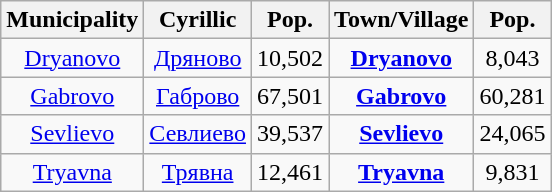<table class="wikitable sortable">
<tr>
<th>Municipality</th>
<th>Cyrillic</th>
<th>Pop.</th>
<th>Town/Village</th>
<th>Pop.</th>
</tr>
<tr>
<td align="center"><a href='#'>Dryanovo</a></td>
<td align="center"><a href='#'>Дряново</a></td>
<td align="center">10,502</td>
<td align="center"><strong><a href='#'>Dryanovo</a></strong></td>
<td align="center">8,043</td>
</tr>
<tr>
<td align="center"><a href='#'>Gabrovo</a></td>
<td align="center"><a href='#'>Габрово</a></td>
<td align="center">67,501</td>
<td align="center"><strong><a href='#'>Gabrovo</a></strong></td>
<td align="center">60,281</td>
</tr>
<tr>
<td align="center"><a href='#'>Sevlievo</a></td>
<td align="center"><a href='#'>Севлиево</a></td>
<td align="center">39,537</td>
<td align="center"><strong><a href='#'>Sevlievo</a></strong></td>
<td align="center">24,065</td>
</tr>
<tr>
<td align="center"><a href='#'>Tryavna</a></td>
<td align="center"><a href='#'>Трявна</a></td>
<td align="center">12,461</td>
<td align="center"><strong><a href='#'>Tryavna</a></strong></td>
<td align="center">9,831</td>
</tr>
</table>
